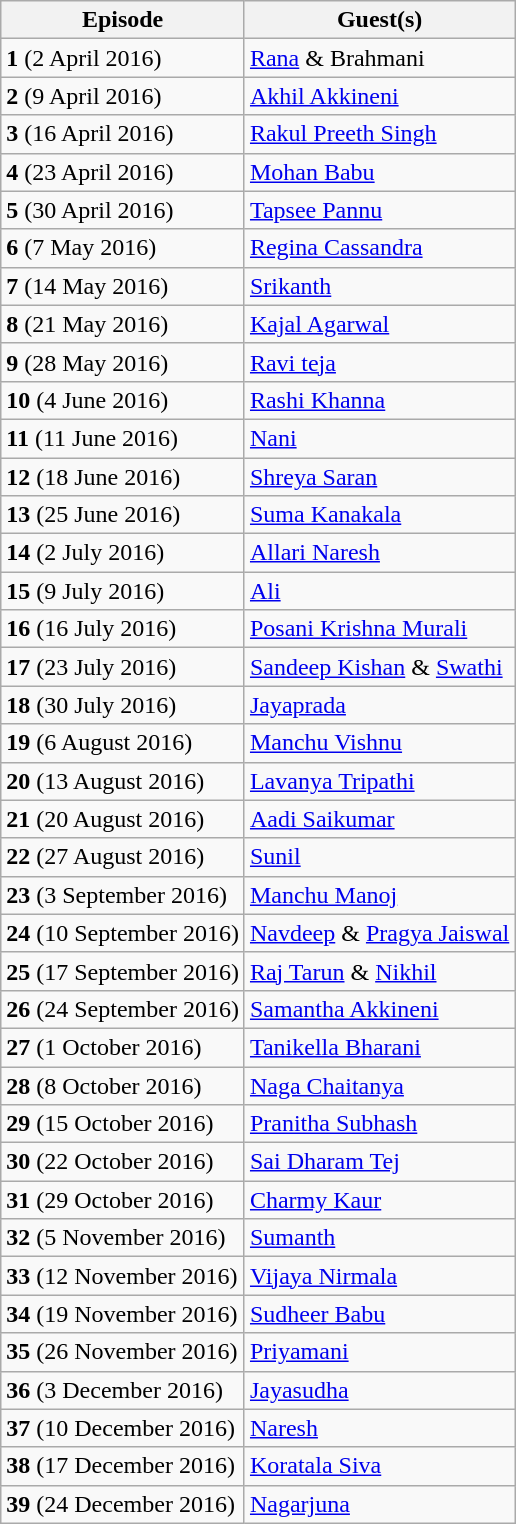<table class="wikitable">
<tr>
<th>Episode</th>
<th>Guest(s)</th>
</tr>
<tr>
<td><strong>1</strong> (2 April 2016)</td>
<td><a href='#'>Rana</a> & Brahmani</td>
</tr>
<tr>
<td><strong>2</strong> (9 April 2016)</td>
<td><a href='#'>Akhil Akkineni</a></td>
</tr>
<tr>
<td><strong>3</strong> (16 April 2016)</td>
<td><a href='#'>Rakul Preeth Singh</a></td>
</tr>
<tr>
<td><strong>4</strong> (23 April 2016)</td>
<td><a href='#'>Mohan Babu</a></td>
</tr>
<tr>
<td><strong>5</strong> (30 April 2016)</td>
<td><a href='#'>Tapsee Pannu</a></td>
</tr>
<tr>
<td><strong>6</strong> (7 May 2016)</td>
<td><a href='#'>Regina Cassandra</a></td>
</tr>
<tr>
<td><strong>7</strong> (14 May 2016)</td>
<td><a href='#'>Srikanth</a></td>
</tr>
<tr>
<td><strong>8</strong> (21 May 2016)</td>
<td><a href='#'>Kajal Agarwal</a></td>
</tr>
<tr>
<td><strong>9</strong> (28 May 2016)</td>
<td><a href='#'>Ravi teja</a></td>
</tr>
<tr>
<td><strong>10</strong> (4 June 2016)</td>
<td><a href='#'>Rashi Khanna</a></td>
</tr>
<tr>
<td><strong>11</strong> (11 June 2016)</td>
<td><a href='#'>Nani</a></td>
</tr>
<tr>
<td><strong>12</strong> (18 June 2016)</td>
<td><a href='#'>Shreya Saran</a></td>
</tr>
<tr>
<td><strong>13</strong> (25 June 2016)</td>
<td><a href='#'>Suma Kanakala</a></td>
</tr>
<tr>
<td><strong>14</strong> (2 July 2016)</td>
<td><a href='#'>Allari Naresh</a></td>
</tr>
<tr>
<td><strong>15</strong> (9 July 2016)</td>
<td><a href='#'>Ali</a></td>
</tr>
<tr>
<td><strong>16</strong> (16 July 2016)</td>
<td><a href='#'>Posani Krishna Murali</a></td>
</tr>
<tr>
<td><strong>17</strong> (23 July 2016)</td>
<td><a href='#'>Sandeep Kishan</a> & <a href='#'>Swathi</a></td>
</tr>
<tr>
<td><strong>18</strong> (30 July 2016)</td>
<td><a href='#'>Jayaprada</a></td>
</tr>
<tr>
<td><strong>19</strong> (6 August 2016)</td>
<td><a href='#'>Manchu Vishnu</a></td>
</tr>
<tr>
<td><strong>20</strong> (13 August 2016)</td>
<td><a href='#'>Lavanya Tripathi</a></td>
</tr>
<tr>
<td><strong>21</strong> (20 August 2016)</td>
<td><a href='#'>Aadi Saikumar</a></td>
</tr>
<tr>
<td><strong>22</strong> (27 August 2016)</td>
<td><a href='#'>Sunil</a></td>
</tr>
<tr>
<td><strong>23</strong> (3 September 2016)</td>
<td><a href='#'>Manchu Manoj</a></td>
</tr>
<tr>
<td><strong>24</strong> (10 September 2016)</td>
<td><a href='#'>Navdeep</a> & <a href='#'>Pragya Jaiswal</a></td>
</tr>
<tr>
<td><strong>25</strong> (17 September 2016)</td>
<td><a href='#'>Raj Tarun</a> & <a href='#'>Nikhil</a></td>
</tr>
<tr>
<td><strong>26</strong> (24 September 2016)</td>
<td><a href='#'>Samantha Akkineni</a></td>
</tr>
<tr>
<td><strong>27</strong> (1 October 2016)</td>
<td><a href='#'>Tanikella Bharani</a></td>
</tr>
<tr>
<td><strong>28</strong> (8 October 2016)</td>
<td><a href='#'>Naga Chaitanya</a></td>
</tr>
<tr>
<td><strong>29</strong> (15 October 2016)</td>
<td><a href='#'>Pranitha Subhash</a></td>
</tr>
<tr>
<td><strong>30</strong> (22 October 2016)</td>
<td><a href='#'>Sai Dharam Tej</a></td>
</tr>
<tr>
<td><strong>31</strong> (29 October 2016)</td>
<td><a href='#'>Charmy Kaur</a></td>
</tr>
<tr>
<td><strong>32</strong> (5 November 2016)</td>
<td><a href='#'>Sumanth</a></td>
</tr>
<tr>
<td><strong>33</strong> (12 November 2016)</td>
<td><a href='#'>Vijaya Nirmala</a></td>
</tr>
<tr>
<td><strong>34</strong> (19 November 2016)</td>
<td><a href='#'>Sudheer Babu</a></td>
</tr>
<tr>
<td><strong>35</strong> (26 November 2016)</td>
<td><a href='#'>Priyamani</a></td>
</tr>
<tr>
<td><strong>36</strong> (3 December 2016)</td>
<td><a href='#'>Jayasudha</a></td>
</tr>
<tr>
<td><strong>37</strong> (10 December 2016)</td>
<td><a href='#'>Naresh</a></td>
</tr>
<tr>
<td><strong>38</strong> (17 December 2016)</td>
<td><a href='#'>Koratala Siva</a></td>
</tr>
<tr>
<td><strong>39</strong> (24 December 2016)</td>
<td><a href='#'>Nagarjuna</a></td>
</tr>
</table>
